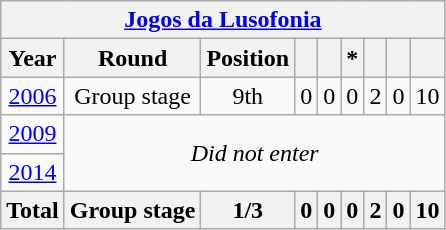<table class="wikitable" style="text-align: center;">
<tr>
<th colspan=9><a href='#'>Jogos da Lusofonia</a></th>
</tr>
<tr>
<th>Year</th>
<th>Round</th>
<th>Position</th>
<th></th>
<th></th>
<th>*</th>
<th></th>
<th></th>
<th></th>
</tr>
<tr>
<td> <a href='#'>2006</a></td>
<td>Group stage</td>
<td>9th</td>
<td>0</td>
<td>0</td>
<td>0</td>
<td>2</td>
<td>0</td>
<td>10</td>
</tr>
<tr>
<td> <a href='#'>2009</a></td>
<td rowspan=2 colspan=8><em>Did not enter</em></td>
</tr>
<tr>
<td> <a href='#'>2014</a></td>
</tr>
<tr>
<th><strong>Total</strong></th>
<th>Group stage</th>
<th>1/3</th>
<th>0</th>
<th>0</th>
<th>0</th>
<th>2</th>
<th>0</th>
<th>10</th>
</tr>
</table>
